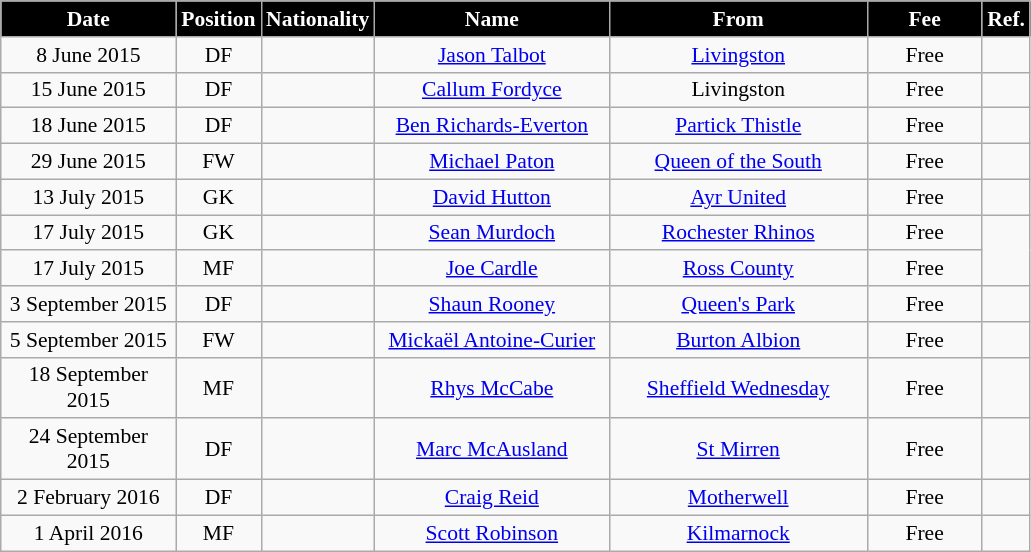<table class="wikitable"  style="text-align:center; font-size:90%; ">
<tr>
<th style="background:#000000; color:#FFFFFF; width:110px;">Date</th>
<th style="background:#000000; color:#FFFFFF; width:50px;">Position</th>
<th style="background:#000000; color:#FFFFFF; width:50px;">Nationality</th>
<th style="background:#000000; color:#FFFFFF; width:150px;">Name</th>
<th style="background:#000000; color:#FFFFFF; width:165px;">From</th>
<th style="background:#000000; color:#FFFFFF; width:70px;">Fee</th>
<th style="background:#000000; color:#FFFFFF; width:25px;">Ref.</th>
</tr>
<tr>
<td>8 June 2015</td>
<td>DF</td>
<td></td>
<td><a href='#'>Jason Talbot</a></td>
<td><a href='#'>Livingston</a></td>
<td>Free</td>
<td></td>
</tr>
<tr>
<td>15 June 2015</td>
<td>DF</td>
<td></td>
<td><a href='#'>Callum Fordyce</a></td>
<td>Livingston</td>
<td>Free</td>
<td></td>
</tr>
<tr>
<td>18 June 2015</td>
<td>DF</td>
<td></td>
<td><a href='#'>Ben Richards-Everton</a></td>
<td><a href='#'>Partick Thistle</a></td>
<td>Free</td>
<td></td>
</tr>
<tr>
<td>29 June 2015</td>
<td>FW</td>
<td></td>
<td><a href='#'>Michael Paton</a></td>
<td><a href='#'>Queen of the South</a></td>
<td>Free</td>
<td></td>
</tr>
<tr>
<td>13 July 2015</td>
<td>GK</td>
<td></td>
<td><a href='#'>David Hutton</a></td>
<td><a href='#'>Ayr United</a></td>
<td>Free</td>
<td></td>
</tr>
<tr>
<td>17 July 2015</td>
<td>GK</td>
<td></td>
<td><a href='#'>Sean Murdoch</a></td>
<td> <a href='#'>Rochester Rhinos</a></td>
<td>Free</td>
<td rowspan="2" valign="center"></td>
</tr>
<tr>
<td>17 July 2015</td>
<td>MF</td>
<td></td>
<td><a href='#'>Joe Cardle</a></td>
<td><a href='#'>Ross County</a></td>
<td>Free</td>
</tr>
<tr>
<td>3 September 2015</td>
<td>DF</td>
<td></td>
<td><a href='#'>Shaun Rooney</a></td>
<td><a href='#'>Queen's Park</a></td>
<td>Free</td>
<td></td>
</tr>
<tr>
<td>5 September 2015</td>
<td>FW</td>
<td></td>
<td><a href='#'>Mickaël Antoine-Curier</a></td>
<td> <a href='#'>Burton Albion</a></td>
<td>Free</td>
<td></td>
</tr>
<tr>
<td>18 September 2015</td>
<td>MF</td>
<td></td>
<td><a href='#'>Rhys McCabe</a></td>
<td> <a href='#'>Sheffield Wednesday</a></td>
<td>Free</td>
<td></td>
</tr>
<tr>
<td>24 September 2015</td>
<td>DF</td>
<td></td>
<td><a href='#'>Marc McAusland</a></td>
<td><a href='#'>St Mirren</a></td>
<td>Free</td>
<td></td>
</tr>
<tr>
<td>2 February 2016</td>
<td>DF</td>
<td></td>
<td><a href='#'>Craig Reid</a></td>
<td><a href='#'>Motherwell</a></td>
<td>Free</td>
<td></td>
</tr>
<tr>
<td>1 April 2016</td>
<td>MF</td>
<td></td>
<td><a href='#'>Scott Robinson</a></td>
<td><a href='#'>Kilmarnock</a></td>
<td>Free</td>
<td></td>
</tr>
</table>
